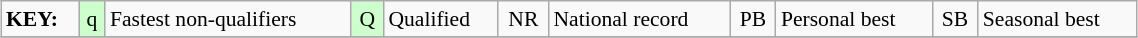<table class="wikitable" style="margin:0.5em auto; font-size:90%;position:relative;" width=60%>
<tr>
<td><strong>KEY:</strong></td>
<td bgcolor=ccffcc align=center>q</td>
<td>Fastest non-qualifiers</td>
<td bgcolor=ccffcc align=center>Q</td>
<td>Qualified</td>
<td align=center>NR</td>
<td>National record</td>
<td align=center>PB</td>
<td>Personal best</td>
<td align=center>SB</td>
<td>Seasonal best</td>
</tr>
<tr>
</tr>
</table>
